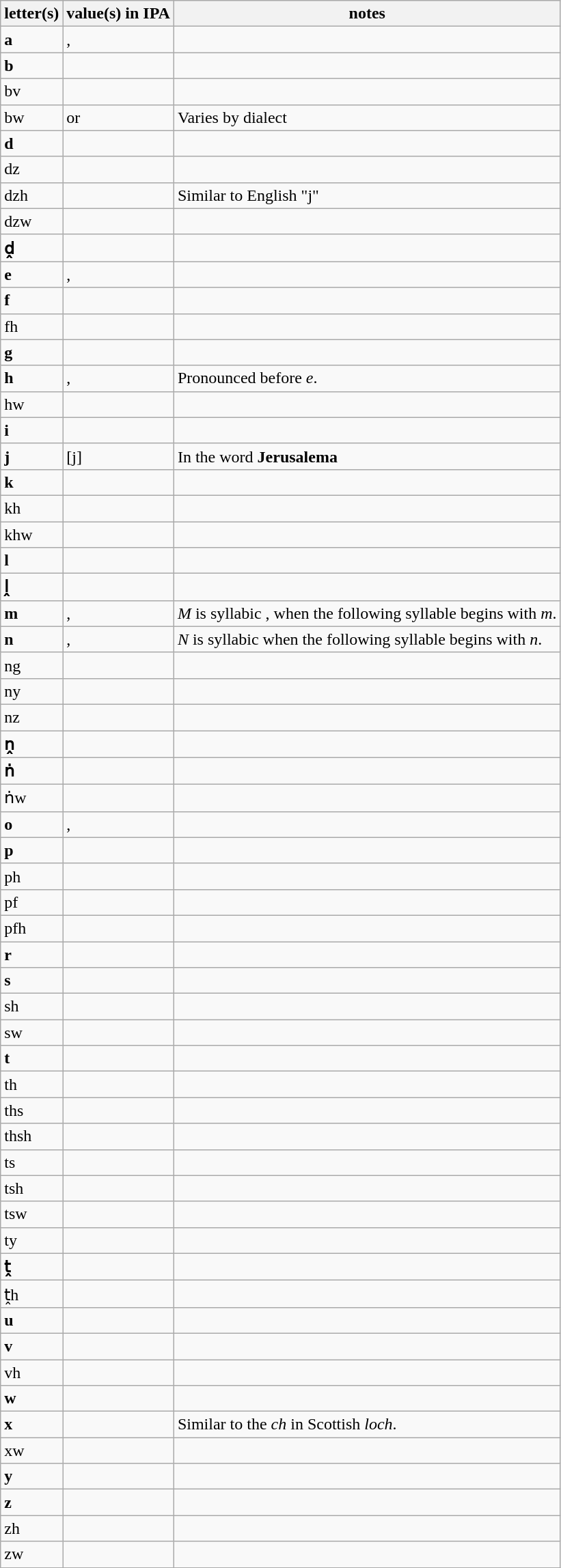<table class="wikitable">
<tr>
<th>letter(s)</th>
<th>value(s) in IPA</th>
<th>notes</th>
</tr>
<tr>
<td><strong>a</strong></td>
<td>, </td>
<td></td>
</tr>
<tr>
<td><strong>b</strong></td>
<td></td>
<td></td>
</tr>
<tr>
<td>bv</td>
<td></td>
<td></td>
</tr>
<tr>
<td>bw</td>
<td> or </td>
<td>Varies by dialect</td>
</tr>
<tr>
<td><strong>d</strong></td>
<td></td>
<td></td>
</tr>
<tr>
<td>dz</td>
<td></td>
<td></td>
</tr>
<tr>
<td>dzh</td>
<td></td>
<td>Similar to English "j"</td>
</tr>
<tr>
<td>dzw</td>
<td></td>
<td></td>
</tr>
<tr>
<td><strong>ḓ</strong></td>
<td></td>
<td></td>
</tr>
<tr>
<td><strong>e</strong></td>
<td>, </td>
<td></td>
</tr>
<tr>
<td><strong>f</strong></td>
<td></td>
<td></td>
</tr>
<tr>
<td>fh</td>
<td></td>
<td></td>
</tr>
<tr>
<td><strong>g</strong></td>
<td></td>
<td></td>
</tr>
<tr>
<td><strong>h</strong></td>
<td>, </td>
<td>Pronounced  before <em>e</em>.</td>
</tr>
<tr>
<td>hw</td>
<td></td>
<td></td>
</tr>
<tr>
<td><strong>i</strong></td>
<td></td>
<td></td>
</tr>
<tr>
<td><strong>j</strong></td>
<td>[j]</td>
<td>In the word <strong>Jerusalema</strong></td>
</tr>
<tr>
<td><strong>k</strong></td>
<td></td>
<td></td>
</tr>
<tr>
<td>kh</td>
<td></td>
<td></td>
</tr>
<tr>
<td>khw</td>
<td></td>
<td></td>
</tr>
<tr>
<td><strong>l</strong></td>
<td></td>
<td></td>
</tr>
<tr>
<td><strong>ḽ</strong></td>
<td></td>
<td></td>
</tr>
<tr>
<td><strong>m</strong></td>
<td>, </td>
<td><em>M</em> is syllabic , when the following syllable begins with <em>m</em>.</td>
</tr>
<tr>
<td><strong>n</strong></td>
<td>, </td>
<td><em>N</em> is syllabic when the following syllable begins with <em>n</em>.</td>
</tr>
<tr>
<td>ng</td>
<td></td>
<td></td>
</tr>
<tr>
<td>ny</td>
<td></td>
<td></td>
</tr>
<tr>
<td>nz</td>
<td></td>
<td></td>
</tr>
<tr>
<td><strong>ṋ</strong></td>
<td></td>
<td></td>
</tr>
<tr>
<td><strong>ṅ</strong></td>
<td></td>
<td></td>
</tr>
<tr>
<td>ṅw</td>
<td></td>
<td></td>
</tr>
<tr>
<td><strong>o</strong></td>
<td>, </td>
<td></td>
</tr>
<tr>
<td><strong>p</strong></td>
<td></td>
<td></td>
</tr>
<tr>
<td>ph</td>
<td></td>
<td></td>
</tr>
<tr>
<td>pf</td>
<td></td>
<td></td>
</tr>
<tr>
<td>pfh</td>
<td></td>
<td></td>
</tr>
<tr>
<td><strong>r</strong></td>
<td></td>
<td></td>
</tr>
<tr>
<td><strong>s</strong></td>
<td></td>
<td></td>
</tr>
<tr>
<td>sh</td>
<td></td>
<td></td>
</tr>
<tr>
<td>sw</td>
<td></td>
<td></td>
</tr>
<tr>
<td><strong>t</strong></td>
<td></td>
<td></td>
</tr>
<tr>
<td>th</td>
<td></td>
<td></td>
</tr>
<tr>
<td>ths</td>
<td></td>
<td></td>
</tr>
<tr>
<td>thsh</td>
<td></td>
<td></td>
</tr>
<tr>
<td>ts</td>
<td></td>
<td></td>
</tr>
<tr>
<td>tsh</td>
<td></td>
<td></td>
</tr>
<tr>
<td>tsw</td>
<td></td>
<td></td>
</tr>
<tr>
<td>ty</td>
<td></td>
<td></td>
</tr>
<tr>
<td><strong>ṱ</strong></td>
<td></td>
<td></td>
</tr>
<tr>
<td>ṱh</td>
<td></td>
<td></td>
</tr>
<tr>
<td><strong>u</strong></td>
<td></td>
<td></td>
</tr>
<tr>
<td><strong>v</strong></td>
<td></td>
<td></td>
</tr>
<tr>
<td>vh</td>
<td></td>
<td></td>
</tr>
<tr>
<td><strong>w</strong></td>
<td></td>
<td></td>
</tr>
<tr>
<td><strong>x</strong></td>
<td></td>
<td>Similar to the <em>ch</em> in Scottish <em>loch</em>.</td>
</tr>
<tr>
<td>xw</td>
<td></td>
<td></td>
</tr>
<tr>
<td><strong>y</strong></td>
<td></td>
<td></td>
</tr>
<tr>
<td><strong>z</strong></td>
<td></td>
<td></td>
</tr>
<tr>
<td>zh</td>
<td></td>
<td></td>
</tr>
<tr>
<td>zw</td>
<td></td>
<td></td>
</tr>
</table>
